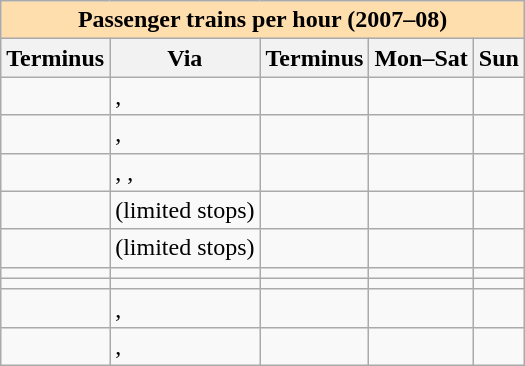<table class="wikitable">
<tr>
<th colspan="5" style="background:#ffdead;">Passenger trains per hour (2007–08)</th>
</tr>
<tr>
<th>Terminus</th>
<th>Via</th>
<th>Terminus</th>
<th>Mon–Sat</th>
<th>Sun</th>
</tr>
<tr>
<td></td>
<td>, </td>
<td></td>
<td></td>
<td></td>
</tr>
<tr>
<td></td>
<td>, </td>
<td></td>
<td></td>
<td></td>
</tr>
<tr>
<td></td>
<td>, , </td>
<td></td>
<td></td>
<td></td>
</tr>
<tr>
<td></td>
<td> (limited stops)</td>
<td></td>
<td></td>
<td></td>
</tr>
<tr>
<td></td>
<td>(limited stops)</td>
<td></td>
<td></td>
<td></td>
</tr>
<tr>
<td></td>
<td></td>
<td></td>
<td></td>
<td></td>
</tr>
<tr>
<td></td>
<td></td>
<td></td>
<td></td>
<td></td>
</tr>
<tr>
<td></td>
<td>, </td>
<td></td>
<td></td>
<td></td>
</tr>
<tr>
<td></td>
<td>, </td>
<td></td>
<td></td>
<td></td>
</tr>
</table>
